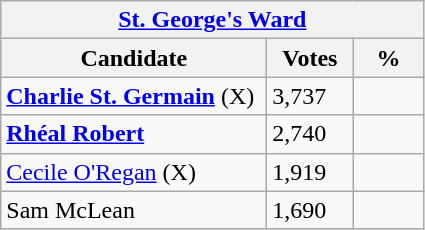<table class="wikitable">
<tr>
<th colspan="3"><a href='#'>St. George's Ward</a></th>
</tr>
<tr>
<th style="width: 170px">Candidate</th>
<th style="width: 50px">Votes</th>
<th style="width: 40px">%</th>
</tr>
<tr>
<td><strong><a href='#'>Charlie St. Germain</a></strong> (X)</td>
<td>3,737</td>
<td></td>
</tr>
<tr>
<td><strong><a href='#'>Rhéal Robert</a></strong></td>
<td>2,740</td>
<td></td>
</tr>
<tr>
<td><a href='#'>Cecile O'Regan</a> (X)</td>
<td>1,919</td>
<td></td>
</tr>
<tr>
<td>Sam McLean</td>
<td>1,690</td>
<td></td>
</tr>
</table>
